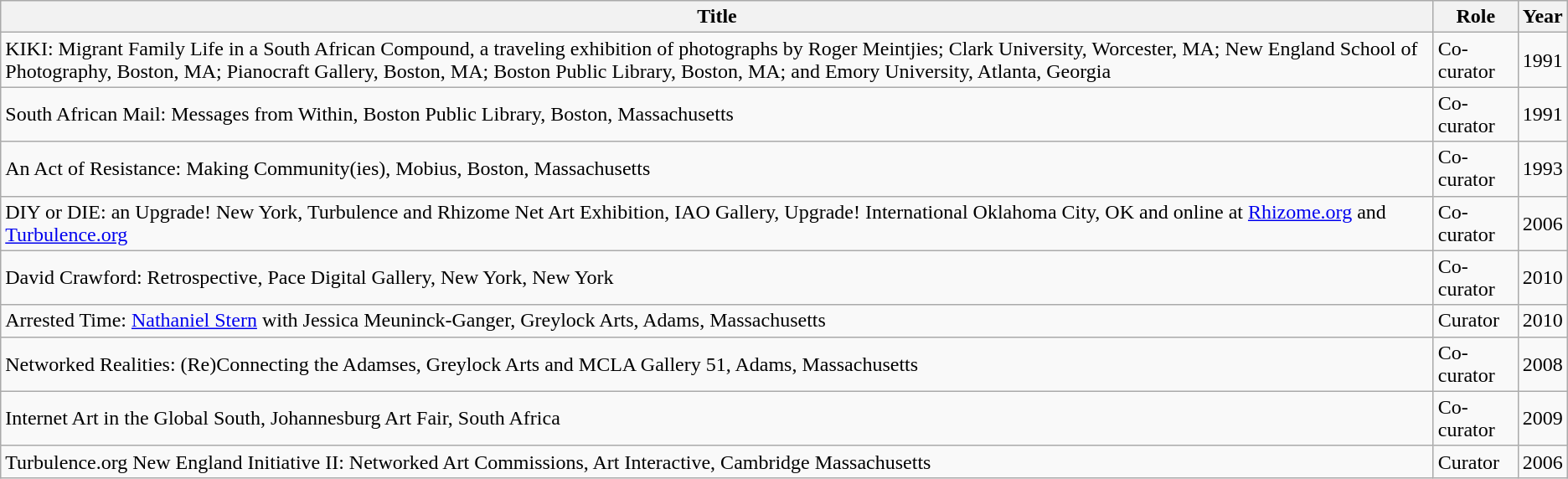<table class="wikitable">
<tr>
<th>Title</th>
<th>Role</th>
<th>Year</th>
</tr>
<tr>
<td>KIKI: Migrant Family Life in a South African Compound, a traveling exhibition of photographs by Roger Meintjies; Clark University, Worcester, MA; New England School of Photography, Boston, MA; Pianocraft Gallery, Boston, MA; Boston Public Library, Boston, MA; and Emory University, Atlanta, Georgia</td>
<td>Co-curator</td>
<td>1991</td>
</tr>
<tr>
<td>South African Mail: Messages from Within, Boston Public Library, Boston, Massachusetts</td>
<td>Co-curator</td>
<td>1991</td>
</tr>
<tr>
<td>An Act of Resistance: Making Community(ies), Mobius, Boston, Massachusetts</td>
<td>Co-curator</td>
<td>1993</td>
</tr>
<tr>
<td>DIY or DIE: an Upgrade! New York, Turbulence and Rhizome Net Art Exhibition, IAO Gallery, Upgrade! International Oklahoma City, OK and online at <a href='#'>Rhizome.org</a> and <a href='#'>Turbulence.org</a></td>
<td>Co-curator</td>
<td>2006</td>
</tr>
<tr>
<td>David Crawford: Retrospective, Pace Digital Gallery, New York, New York</td>
<td>Co-curator</td>
<td>2010</td>
</tr>
<tr>
<td>Arrested Time: <a href='#'>Nathaniel Stern</a> with Jessica Meuninck-Ganger, Greylock Arts, Adams, Massachusetts</td>
<td>Curator</td>
<td>2010</td>
</tr>
<tr>
<td>Networked Realities: (Re)Connecting the Adamses, Greylock Arts and MCLA Gallery 51, Adams, Massachusetts</td>
<td>Co-curator</td>
<td>2008</td>
</tr>
<tr>
<td>Internet Art in the Global South, Johannesburg Art Fair, South Africa</td>
<td>Co-curator</td>
<td>2009</td>
</tr>
<tr>
<td>Turbulence.org New England Initiative II: Networked Art Commissions, Art Interactive, Cambridge Massachusetts</td>
<td>Curator</td>
<td>2006</td>
</tr>
</table>
